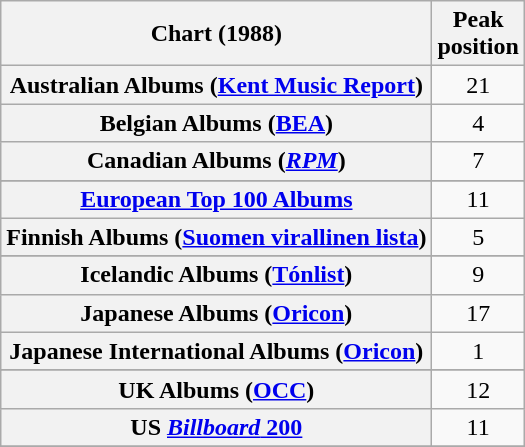<table class="wikitable sortable plainrowheaders" style="text-align:center;">
<tr>
<th scope="col">Chart (1988)</th>
<th scope="col">Peak<br> position</th>
</tr>
<tr>
<th scope="row">Australian Albums (<a href='#'>Kent Music Report</a>)</th>
<td>21</td>
</tr>
<tr>
<th scope="row">Belgian Albums (<a href='#'>BEA</a>)</th>
<td>4</td>
</tr>
<tr>
<th scope="row">Canadian Albums (<em><a href='#'>RPM</a></em>)</th>
<td>7</td>
</tr>
<tr>
</tr>
<tr>
<th scope="row"><a href='#'>European Top 100 Albums</a></th>
<td>11</td>
</tr>
<tr>
<th scope="row">Finnish Albums (<a href='#'>Suomen virallinen lista</a>)</th>
<td>5</td>
</tr>
<tr>
</tr>
<tr>
<th scope="row">Icelandic Albums (<a href='#'>Tónlist</a>)</th>
<td>9</td>
</tr>
<tr>
<th scope="row">Japanese Albums (<a href='#'>Oricon</a>)</th>
<td>17</td>
</tr>
<tr>
<th scope="row">Japanese International Albums (<a href='#'>Oricon</a>)</th>
<td>1</td>
</tr>
<tr>
</tr>
<tr>
</tr>
<tr>
</tr>
<tr>
</tr>
<tr>
<th scope="row">UK Albums (<a href='#'>OCC</a>)</th>
<td>12</td>
</tr>
<tr>
<th scope="row">US <a href='#'><em>Billboard</em> 200</a></th>
<td>11</td>
</tr>
<tr>
</tr>
</table>
